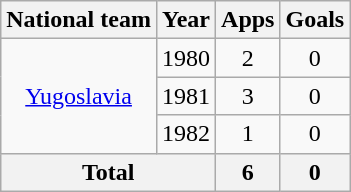<table class="wikitable" style="text-align:center">
<tr>
<th>National team</th>
<th>Year</th>
<th>Apps</th>
<th>Goals</th>
</tr>
<tr>
<td rowspan="3"><a href='#'>Yugoslavia</a></td>
<td>1980</td>
<td>2</td>
<td>0</td>
</tr>
<tr>
<td>1981</td>
<td>3</td>
<td>0</td>
</tr>
<tr>
<td>1982</td>
<td>1</td>
<td>0</td>
</tr>
<tr>
<th colspan="2">Total</th>
<th>6</th>
<th>0</th>
</tr>
</table>
